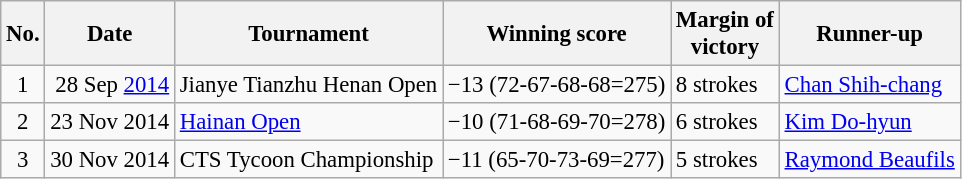<table class="wikitable" style="font-size:95%;">
<tr>
<th>No.</th>
<th>Date</th>
<th>Tournament</th>
<th>Winning score</th>
<th>Margin of<br>victory</th>
<th>Runner-up</th>
</tr>
<tr>
<td align=center>1</td>
<td align=right>28 Sep <a href='#'>2014</a></td>
<td>Jianye Tianzhu Henan Open</td>
<td>−13 (72-67-68-68=275)</td>
<td>8 strokes</td>
<td> <a href='#'>Chan Shih-chang</a></td>
</tr>
<tr>
<td align=center>2</td>
<td align=right>23 Nov 2014</td>
<td><a href='#'>Hainan Open</a></td>
<td>−10 (71-68-69-70=278)</td>
<td>6 strokes</td>
<td> <a href='#'>Kim Do-hyun</a></td>
</tr>
<tr>
<td align=center>3</td>
<td align=right>30 Nov 2014</td>
<td>CTS Tycoon Championship</td>
<td>−11 (65-70-73-69=277)</td>
<td>5 strokes</td>
<td> <a href='#'>Raymond Beaufils</a></td>
</tr>
</table>
